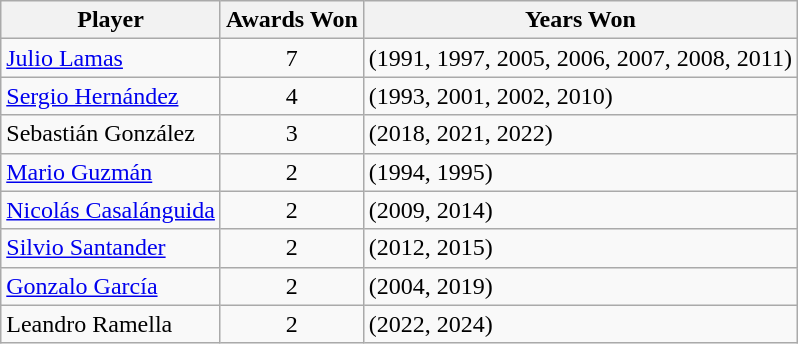<table class="wikitable">
<tr>
<th>Player</th>
<th>Awards Won</th>
<th>Years Won</th>
</tr>
<tr>
<td> <a href='#'>Julio Lamas</a></td>
<td align="center">7</td>
<td align="left">(1991, 1997, 2005, 2006, 2007, 2008, 2011)</td>
</tr>
<tr>
<td> <a href='#'>Sergio Hernández</a></td>
<td align="center">4</td>
<td align="left">(1993, 2001, 2002, 2010)</td>
</tr>
<tr>
<td> Sebastián González</td>
<td align="center">3</td>
<td align="left">(2018, 2021, 2022)</td>
</tr>
<tr>
<td> <a href='#'>Mario Guzmán</a></td>
<td align="center">2</td>
<td align="left">(1994, 1995)</td>
</tr>
<tr>
<td> <a href='#'>Nicolás Casalánguida</a></td>
<td align="center">2</td>
<td align="left">(2009, 2014)</td>
</tr>
<tr>
<td> <a href='#'>Silvio Santander</a></td>
<td align="center">2</td>
<td align="left">(2012, 2015)</td>
</tr>
<tr>
<td> <a href='#'>Gonzalo García</a></td>
<td align="center">2</td>
<td align="left">(2004, 2019)</td>
</tr>
<tr>
<td> Leandro Ramella</td>
<td align="center">2</td>
<td align="left">(2022, 2024)</td>
</tr>
</table>
